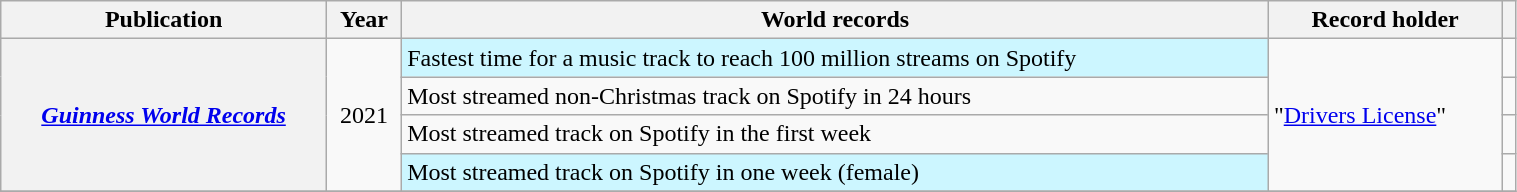<table class="wikitable plainrowheaders" style="width: 80%;">
<tr>
<th scope="col">Publication</th>
<th scope="col">Year</th>
<th scope="col">World records</th>
<th scope="col">Record holder</th>
<th scope="col"></th>
</tr>
<tr>
<th scope="row" rowspan="4"><em><a href='#'>Guinness World Records</a></em></th>
<td rowspan="4" style="text-align:center">2021</td>
<td style="background-color:#CCF6FF"> Fastest time for a music track to reach 100 million streams on Spotify</td>
<td rowspan="4">"<a href='#'>Drivers License</a>"</td>
<td style="text-align:center;"></td>
</tr>
<tr>
<td>Most streamed non-Christmas track on Spotify in 24 hours</td>
<td style="text-align:center;"></td>
</tr>
<tr>
<td>Most streamed track on Spotify in the first week</td>
<td style="text-align:center;"></td>
</tr>
<tr>
<td style="background-color:#CCF6FF"> Most streamed track on Spotify in one week (female)</td>
<td style="text-align:center;"></td>
</tr>
<tr>
</tr>
</table>
